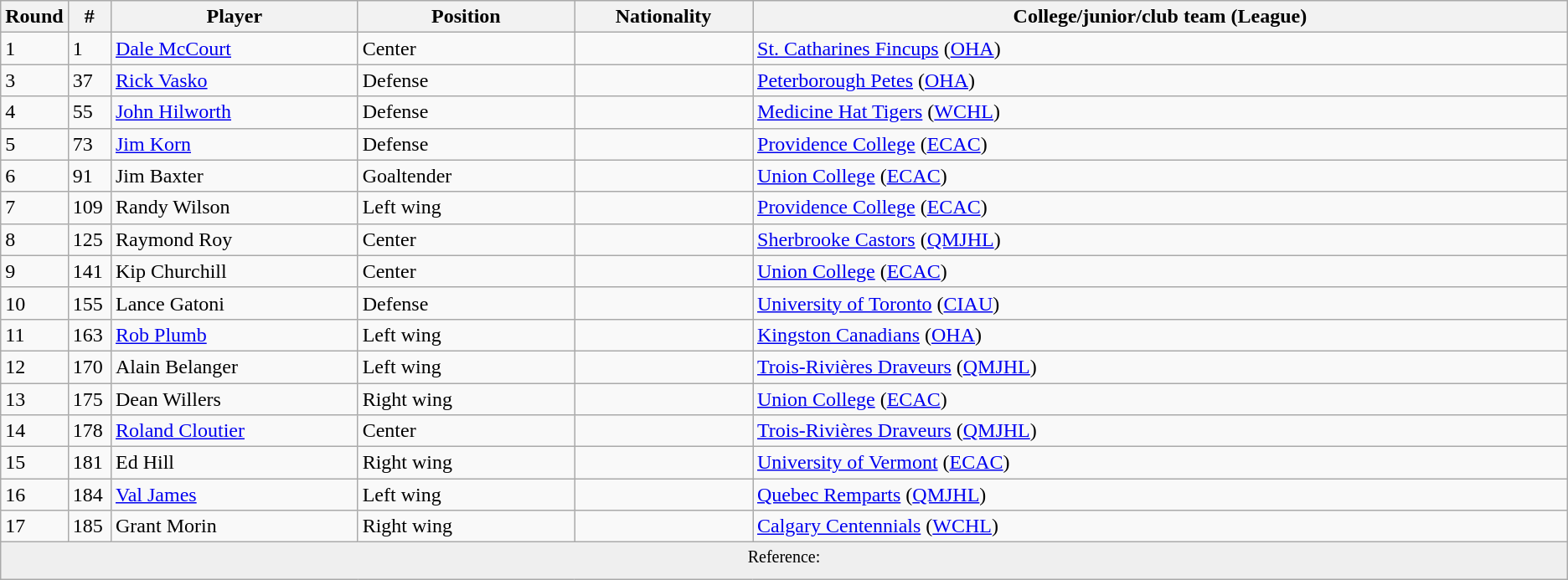<table class="wikitable">
<tr>
<th bgcolor="#DDDDFF" width="2.75%">Round</th>
<th bgcolor="#DDDDFF" width="2.75%">#</th>
<th bgcolor="#DDDDFF" width="16.0%">Player</th>
<th bgcolor="#DDDDFF" width="14.0%">Position</th>
<th bgcolor="#DDDDFF" width="11.5%">Nationality</th>
<th bgcolor="#DDDDFF" width="100.0%">College/junior/club team (League)</th>
</tr>
<tr>
<td>1</td>
<td>1</td>
<td><a href='#'>Dale McCourt</a></td>
<td>Center</td>
<td></td>
<td><a href='#'>St. Catharines Fincups</a> (<a href='#'>OHA</a>)</td>
</tr>
<tr>
<td>3</td>
<td>37</td>
<td><a href='#'>Rick Vasko</a></td>
<td>Defense</td>
<td></td>
<td><a href='#'>Peterborough Petes</a> (<a href='#'>OHA</a>)</td>
</tr>
<tr>
<td>4</td>
<td>55</td>
<td><a href='#'>John Hilworth</a></td>
<td>Defense</td>
<td></td>
<td><a href='#'>Medicine Hat Tigers</a> (<a href='#'>WCHL</a>)</td>
</tr>
<tr>
<td>5</td>
<td>73</td>
<td><a href='#'>Jim Korn</a></td>
<td>Defense</td>
<td></td>
<td><a href='#'>Providence College</a> (<a href='#'>ECAC</a>)</td>
</tr>
<tr>
<td>6</td>
<td>91</td>
<td>Jim Baxter</td>
<td>Goaltender</td>
<td></td>
<td><a href='#'>Union College</a> (<a href='#'>ECAC</a>)</td>
</tr>
<tr>
<td>7</td>
<td>109</td>
<td>Randy Wilson</td>
<td>Left wing</td>
<td></td>
<td><a href='#'>Providence College</a> (<a href='#'>ECAC</a>)</td>
</tr>
<tr>
<td>8</td>
<td>125</td>
<td>Raymond Roy</td>
<td>Center</td>
<td></td>
<td><a href='#'>Sherbrooke Castors</a> (<a href='#'>QMJHL</a>)</td>
</tr>
<tr>
<td>9</td>
<td>141</td>
<td>Kip Churchill</td>
<td>Center</td>
<td></td>
<td><a href='#'>Union College</a> (<a href='#'>ECAC</a>)</td>
</tr>
<tr>
<td>10</td>
<td>155</td>
<td>Lance Gatoni</td>
<td>Defense</td>
<td></td>
<td><a href='#'>University of Toronto</a> (<a href='#'>CIAU</a>)</td>
</tr>
<tr>
<td>11</td>
<td>163</td>
<td><a href='#'>Rob Plumb</a></td>
<td>Left wing</td>
<td></td>
<td><a href='#'>Kingston Canadians</a> (<a href='#'>OHA</a>)</td>
</tr>
<tr>
<td>12</td>
<td>170</td>
<td>Alain Belanger</td>
<td>Left wing</td>
<td></td>
<td><a href='#'>Trois-Rivières Draveurs</a> (<a href='#'>QMJHL</a>)</td>
</tr>
<tr>
<td>13</td>
<td>175</td>
<td>Dean Willers</td>
<td>Right wing</td>
<td></td>
<td><a href='#'>Union College</a> (<a href='#'>ECAC</a>)</td>
</tr>
<tr>
<td>14</td>
<td>178</td>
<td><a href='#'>Roland Cloutier</a></td>
<td>Center</td>
<td></td>
<td><a href='#'>Trois-Rivières Draveurs</a> (<a href='#'>QMJHL</a>)</td>
</tr>
<tr>
<td>15</td>
<td>181</td>
<td>Ed Hill</td>
<td>Right wing</td>
<td></td>
<td><a href='#'>University of Vermont</a> (<a href='#'>ECAC</a>)</td>
</tr>
<tr>
<td>16</td>
<td>184</td>
<td><a href='#'>Val James</a></td>
<td>Left wing</td>
<td></td>
<td><a href='#'>Quebec Remparts</a> (<a href='#'>QMJHL</a>)</td>
</tr>
<tr>
<td>17</td>
<td>185</td>
<td>Grant Morin</td>
<td>Right wing</td>
<td></td>
<td><a href='#'>Calgary Centennials</a> (<a href='#'>WCHL</a>)</td>
</tr>
<tr>
<td align=center colspan="6" bgcolor="#efefef"><sup>Reference: </sup></td>
</tr>
</table>
